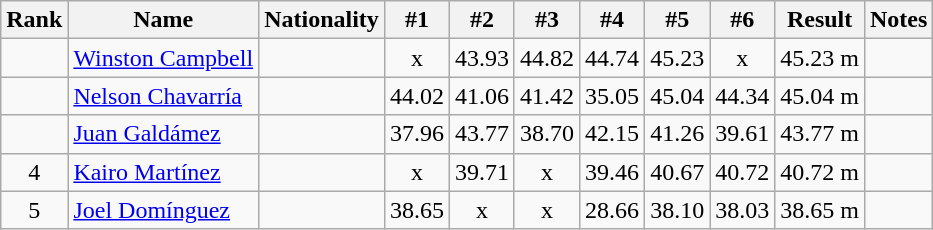<table class="wikitable sortable" style="text-align:center">
<tr>
<th>Rank</th>
<th>Name</th>
<th>Nationality</th>
<th>#1</th>
<th>#2</th>
<th>#3</th>
<th>#4</th>
<th>#5</th>
<th>#6</th>
<th>Result</th>
<th>Notes</th>
</tr>
<tr>
<td></td>
<td align=left><a href='#'>Winston Campbell</a></td>
<td align=left></td>
<td>x</td>
<td>43.93</td>
<td>44.82</td>
<td>44.74</td>
<td>45.23</td>
<td>x</td>
<td>45.23 m</td>
<td></td>
</tr>
<tr>
<td></td>
<td align=left><a href='#'>Nelson Chavarría</a></td>
<td align=left></td>
<td>44.02</td>
<td>41.06</td>
<td>41.42</td>
<td>35.05</td>
<td>45.04</td>
<td>44.34</td>
<td>45.04 m</td>
<td></td>
</tr>
<tr>
<td></td>
<td align=left><a href='#'>Juan Galdámez</a></td>
<td align=left></td>
<td>37.96</td>
<td>43.77</td>
<td>38.70</td>
<td>42.15</td>
<td>41.26</td>
<td>39.61</td>
<td>43.77 m</td>
<td></td>
</tr>
<tr>
<td>4</td>
<td align=left><a href='#'>Kairo Martínez</a></td>
<td align=left></td>
<td>x</td>
<td>39.71</td>
<td>x</td>
<td>39.46</td>
<td>40.67</td>
<td>40.72</td>
<td>40.72 m</td>
<td></td>
</tr>
<tr>
<td>5</td>
<td align=left><a href='#'>Joel Domínguez</a></td>
<td align=left></td>
<td>38.65</td>
<td>x</td>
<td>x</td>
<td>28.66</td>
<td>38.10</td>
<td>38.03</td>
<td>38.65 m</td>
<td></td>
</tr>
</table>
